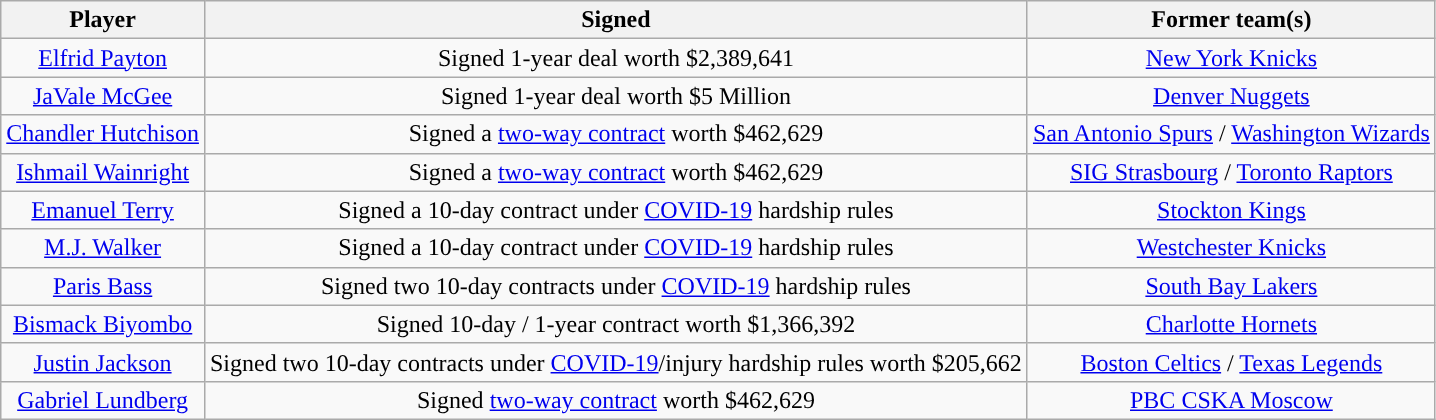<table class="wikitable sortable sortable">
<tr>
<th>Player</th>
<th>Signed</th>
<th>Former team(s)</th>
</tr>
<tr style="text-align: center">
<td><a href='#'>Elfrid Payton</a></td>
<td>Signed 1-year deal worth $2,389,641</td>
<td><a href='#'>New York Knicks</a></td>
</tr>
<tr style="text-align: center">
<td><a href='#'>JaVale McGee</a></td>
<td>Signed 1-year deal worth $5 Million</td>
<td><a href='#'>Denver Nuggets</a></td>
</tr>
<tr style="text-align: center">
<td><a href='#'>Chandler Hutchison</a></td>
<td>Signed a <a href='#'>two-way contract</a> worth $462,629</td>
<td><a href='#'>San Antonio Spurs</a> / <a href='#'>Washington Wizards</a></td>
</tr>
<tr style="text-align: center">
<td><a href='#'>Ishmail Wainright</a></td>
<td>Signed a <a href='#'>two-way contract</a> worth $462,629</td>
<td> <a href='#'>SIG Strasbourg</a> /  <a href='#'>Toronto Raptors</a></td>
</tr>
<tr style="text-align: center">
<td><a href='#'>Emanuel Terry</a></td>
<td>Signed a 10-day contract under <a href='#'>COVID-19</a> hardship rules</td>
<td><a href='#'>Stockton Kings</a></td>
</tr>
<tr style="text-align: center">
<td><a href='#'>M.J. Walker</a></td>
<td>Signed a 10-day contract under <a href='#'>COVID-19</a> hardship rules</td>
<td><a href='#'>Westchester Knicks</a></td>
</tr>
<tr style="text-align: center">
<td><a href='#'>Paris Bass</a></td>
<td>Signed two 10-day contracts under <a href='#'>COVID-19</a> hardship rules</td>
<td><a href='#'>South Bay Lakers</a></td>
</tr>
<tr style="text-align: center">
<td><a href='#'>Bismack Biyombo</a></td>
<td>Signed 10-day / 1-year contract worth $1,366,392</td>
<td><a href='#'>Charlotte Hornets</a></td>
</tr>
<tr style="text-align: center">
<td><a href='#'>Justin Jackson</a></td>
<td>Signed two 10-day contracts under <a href='#'>COVID-19</a>/injury hardship rules worth $205,662</td>
<td><a href='#'>Boston Celtics</a> / <a href='#'>Texas Legends</a></td>
</tr>
<tr style="text-align: center">
<td><a href='#'>Gabriel Lundberg</a></td>
<td>Signed <a href='#'>two-way contract</a> worth $462,629</td>
<td> <a href='#'>PBC CSKA Moscow</a></td>
</tr>
</table>
